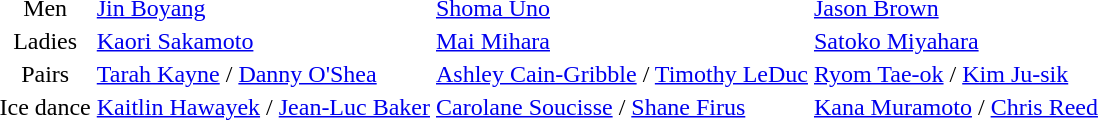<table>
<tr>
<td style="text-align: center;">Men</td>
<td> <a href='#'>Jin Boyang</a></td>
<td> <a href='#'>Shoma Uno</a></td>
<td> <a href='#'>Jason Brown</a></td>
</tr>
<tr>
<td style="text-align: center;">Ladies</td>
<td> <a href='#'>Kaori Sakamoto</a></td>
<td> <a href='#'>Mai Mihara</a></td>
<td> <a href='#'>Satoko Miyahara</a></td>
</tr>
<tr>
<td style="text-align: center;">Pairs</td>
<td> <a href='#'>Tarah Kayne</a> / <a href='#'>Danny O'Shea</a></td>
<td> <a href='#'>Ashley Cain-Gribble</a> / <a href='#'>Timothy LeDuc</a></td>
<td> <a href='#'>Ryom Tae-ok</a> / <a href='#'>Kim Ju-sik</a></td>
</tr>
<tr>
<td style="text-align: center;">Ice dance</td>
<td> <a href='#'>Kaitlin Hawayek</a> / <a href='#'>Jean-Luc Baker</a></td>
<td> <a href='#'>Carolane Soucisse</a> / <a href='#'>Shane Firus</a></td>
<td> <a href='#'>Kana Muramoto</a> / <a href='#'>Chris Reed</a></td>
</tr>
</table>
